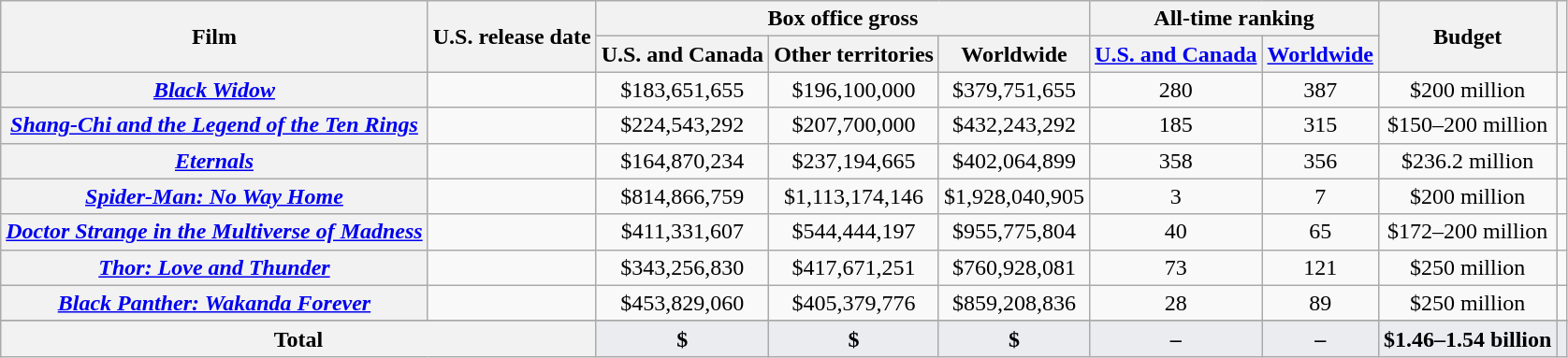<table class="wikitable plainrowheaders sortable" style="text-align: center;">
<tr>
<th scope="col" rowspan="2">Film</th>
<th scope="col" rowspan="2">U.S. release date</th>
<th scope="col" colspan="3" class=sortable>Box office gross</th>
<th scope="col" colspan="2" style="text: wrap;" class="unsortable">All-time ranking</th>
<th scope="col" rowspan="2">Budget</th>
<th scope="col" rowspan="2" class="unsortable"></th>
</tr>
<tr>
<th scope="col">U.S. and Canada</th>
<th scope="col">Other territories</th>
<th scope="col">Worldwide</th>
<th scope="col" class="sortable"><a href='#'>U.S. and Canada</a></th>
<th scope="col" class="sortable"><a href='#'>Worldwide</a></th>
</tr>
<tr>
<th scope="row"><em><a href='#'>Black Widow</a></em></th>
<td></td>
<td>$183,651,655</td>
<td>$196,100,000</td>
<td>$379,751,655</td>
<td>280</td>
<td>387</td>
<td>$200 million</td>
<td></td>
</tr>
<tr>
<th scope="row"><em><a href='#'>Shang-Chi and the Legend of the Ten Rings</a></em></th>
<td></td>
<td>$224,543,292</td>
<td>$207,700,000</td>
<td>$432,243,292</td>
<td>185</td>
<td>315</td>
<td>$150–200 million</td>
<td></td>
</tr>
<tr>
<th scope="row"><em><a href='#'>Eternals</a></em></th>
<td></td>
<td>$164,870,234</td>
<td>$237,194,665</td>
<td>$402,064,899</td>
<td>358</td>
<td>356</td>
<td>$236.2 million</td>
<td></td>
</tr>
<tr>
<th scope="row"><em><a href='#'>Spider-Man: No Way Home</a></em></th>
<td></td>
<td>$814,866,759</td>
<td>$1,113,174,146</td>
<td>$1,928,040,905</td>
<td>3</td>
<td>7</td>
<td>$200 million</td>
<td></td>
</tr>
<tr>
<th scope="row"><em><a href='#'>Doctor Strange in the Multiverse of Madness</a></em></th>
<td></td>
<td>$411,331,607</td>
<td>$544,444,197</td>
<td>$955,775,804</td>
<td>40</td>
<td>65</td>
<td>$172–200 million</td>
<td></td>
</tr>
<tr>
<th scope="row"><em><a href='#'>Thor: Love and Thunder</a></em></th>
<td></td>
<td>$343,256,830</td>
<td>$417,671,251</td>
<td>$760,928,081</td>
<td>73</td>
<td>121</td>
<td>$250 million</td>
<td></td>
</tr>
<tr>
<th scope="row"><em><a href='#'>Black Panther: Wakanda Forever</a></em></th>
<td></td>
<td>$453,829,060</td>
<td>$405,379,776</td>
<td>$859,208,836</td>
<td>28</td>
<td>89</td>
<td>$250 million</td>
<td></td>
</tr>
<tr>
</tr>
<tr style="font-weight: bold; background-color: #EAECF0;">
<th scope="row" colspan="2"><strong>Total</strong><br></th>
<td>$</td>
<td>$</td>
<td>$<br></td>
<td>–</td>
<td>–</td>
<td>$1.46–1.54 billion</td>
<td></td>
</tr>
</table>
